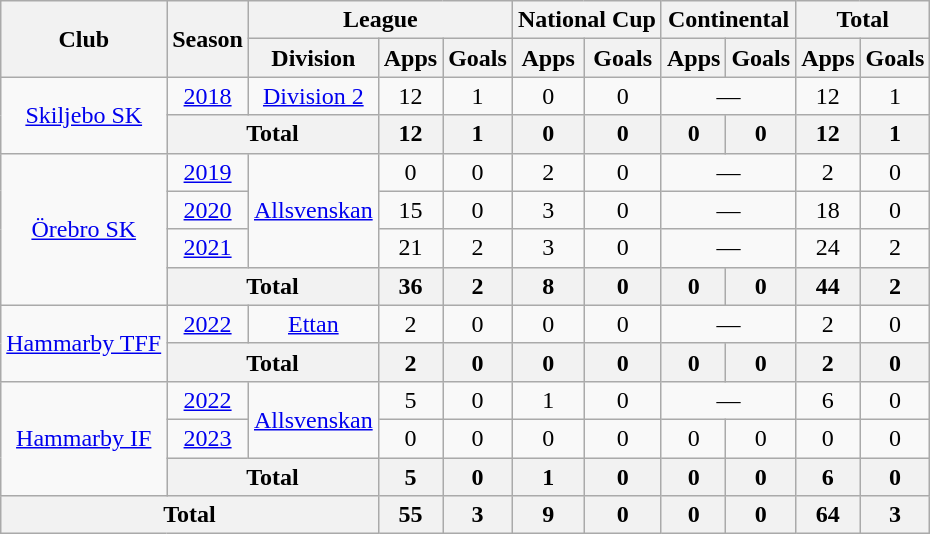<table class="wikitable" style="text-align:center;">
<tr>
<th rowspan="2">Club</th>
<th rowspan="2">Season</th>
<th colspan="3">League</th>
<th colspan="2">National Cup</th>
<th colspan="2">Continental</th>
<th colspan="2">Total</th>
</tr>
<tr>
<th>Division</th>
<th>Apps</th>
<th>Goals</th>
<th>Apps</th>
<th>Goals</th>
<th>Apps</th>
<th>Goals</th>
<th>Apps</th>
<th>Goals</th>
</tr>
<tr>
<td rowspan="2"><a href='#'>Skiljebo SK</a></td>
<td><a href='#'>2018</a></td>
<td><a href='#'>Division 2</a></td>
<td>12</td>
<td>1</td>
<td>0</td>
<td>0</td>
<td colspan="2">—</td>
<td>12</td>
<td>1</td>
</tr>
<tr>
<th colspan="2">Total</th>
<th>12</th>
<th>1</th>
<th>0</th>
<th>0</th>
<th>0</th>
<th>0</th>
<th>12</th>
<th>1</th>
</tr>
<tr>
<td rowspan="4"><a href='#'>Örebro SK</a></td>
<td><a href='#'>2019</a></td>
<td rowspan="3" valign="center"><a href='#'>Allsvenskan</a></td>
<td>0</td>
<td>0</td>
<td>2</td>
<td>0</td>
<td colspan="2">—</td>
<td>2</td>
<td>0</td>
</tr>
<tr>
<td><a href='#'>2020</a></td>
<td>15</td>
<td>0</td>
<td>3</td>
<td>0</td>
<td colspan="2">—</td>
<td>18</td>
<td>0</td>
</tr>
<tr>
<td><a href='#'>2021</a></td>
<td>21</td>
<td>2</td>
<td>3</td>
<td>0</td>
<td colspan="2">—</td>
<td>24</td>
<td>2</td>
</tr>
<tr>
<th colspan="2">Total</th>
<th>36</th>
<th>2</th>
<th>8</th>
<th>0</th>
<th>0</th>
<th>0</th>
<th>44</th>
<th>2</th>
</tr>
<tr>
<td rowspan="2"><a href='#'>Hammarby TFF</a></td>
<td><a href='#'>2022</a></td>
<td><a href='#'>Ettan</a></td>
<td>2</td>
<td>0</td>
<td>0</td>
<td>0</td>
<td colspan="2">—</td>
<td>2</td>
<td>0</td>
</tr>
<tr>
<th colspan="2">Total</th>
<th>2</th>
<th>0</th>
<th>0</th>
<th>0</th>
<th>0</th>
<th>0</th>
<th>2</th>
<th>0</th>
</tr>
<tr>
<td rowspan="3"><a href='#'>Hammarby IF</a></td>
<td><a href='#'>2022</a></td>
<td rowspan="2" valign="center"><a href='#'>Allsvenskan</a></td>
<td>5</td>
<td>0</td>
<td>1</td>
<td>0</td>
<td colspan="2">—</td>
<td>6</td>
<td>0</td>
</tr>
<tr>
<td><a href='#'>2023</a></td>
<td>0</td>
<td>0</td>
<td>0</td>
<td>0</td>
<td>0</td>
<td>0</td>
<td>0</td>
<td>0</td>
</tr>
<tr>
<th colspan="2">Total</th>
<th>5</th>
<th>0</th>
<th>1</th>
<th>0</th>
<th>0</th>
<th>0</th>
<th>6</th>
<th>0</th>
</tr>
<tr>
<th colspan="3">Total</th>
<th>55</th>
<th>3</th>
<th>9</th>
<th>0</th>
<th>0</th>
<th>0</th>
<th>64</th>
<th>3</th>
</tr>
</table>
